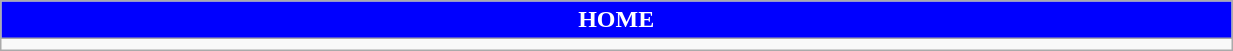<table class="wikitable collapsible collapsed" style="width:65%">
<tr>
<th colspan=10 ! style="color:white; background:#0000FF">HOME</th>
</tr>
<tr>
<td></td>
</tr>
</table>
